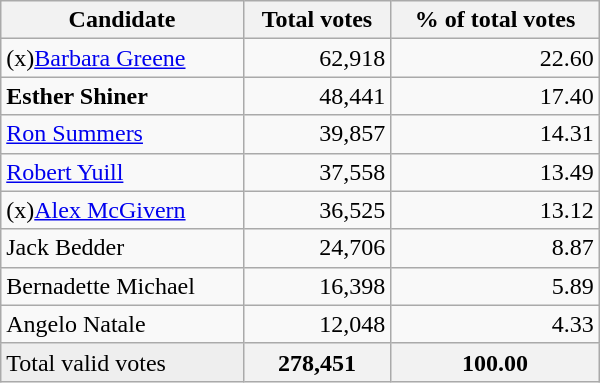<table class="wikitable" width="400">
<tr>
<th align="left">Candidate</th>
<th align="right">Total votes</th>
<th align="right">% of total votes</th>
</tr>
<tr>
<td align="left">(x)<a href='#'>Barbara Greene</a></td>
<td align="right">62,918</td>
<td align="right">22.60</td>
</tr>
<tr>
<td align="left"><strong>Esther Shiner</strong></td>
<td align="right">48,441</td>
<td align="right">17.40</td>
</tr>
<tr>
<td align="left"><a href='#'>Ron Summers</a></td>
<td align="right">39,857</td>
<td align="right">14.31</td>
</tr>
<tr>
<td align="left"><a href='#'>Robert Yuill</a></td>
<td align="right">37,558</td>
<td align="right">13.49</td>
</tr>
<tr>
<td align="left">(x)<a href='#'>Alex McGivern</a></td>
<td align="right">36,525</td>
<td align="right">13.12</td>
</tr>
<tr>
<td align="left">Jack Bedder</td>
<td align="right">24,706</td>
<td align="right">8.87</td>
</tr>
<tr>
<td align="left">Bernadette Michael</td>
<td align="right">16,398</td>
<td align="right">5.89</td>
</tr>
<tr>
<td align="left">Angelo Natale</td>
<td align="right">12,048</td>
<td align="right">4.33</td>
</tr>
<tr bgcolor="#EEEEEE">
<td align="left">Total valid votes</td>
<th align="right">278,451</th>
<th align="right">100.00</th>
</tr>
</table>
